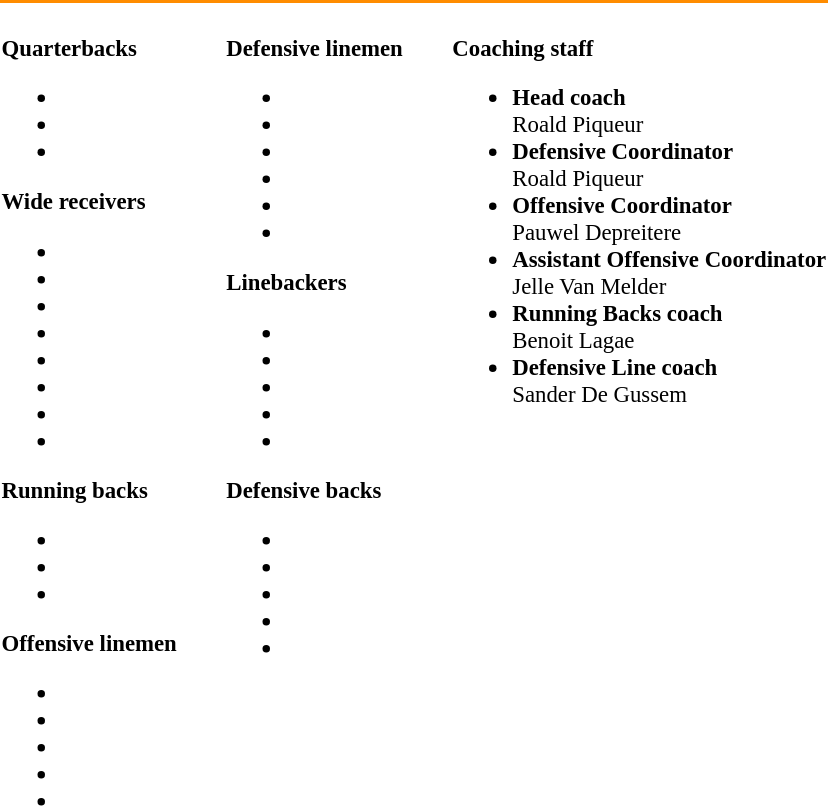<table class="toccolours" style="text-align: left;">
<tr>
<th colspan="7" style="background-color:#FF8C00;"></th>
</tr>
<tr>
<td style="font-size: 95%;" valign="top"><br><strong>Quarterbacks</strong><ul><li></li><li></li><li></li></ul><strong>Wide receivers</strong><ul><li></li><li></li><li></li><li></li><li></li><li></li><li></li><li></li></ul><strong>Running backs</strong><ul><li></li><li></li><li></li></ul><strong>Offensive linemen</strong><ul><li></li><li></li><li></li><li></li><li></li></ul></td>
<td style="width: 25px;"></td>
<td style="font-size: 95%;" valign="top"><br><strong>Defensive linemen</strong><ul><li></li><li></li><li></li><li></li><li></li><li></li></ul><strong>Linebackers</strong><ul><li></li><li></li><li></li><li></li><li></li></ul><strong>Defensive backs</strong><ul><li></li><li></li><li></li><li></li><li></li></ul></td>
<td style="width: 25px;"></td>
<td style="font-size: 95%;" valign="top"><br><strong>Coaching staff</strong><ul><li><strong>Head coach</strong><br>Roald Piqueur</li><li><strong>Defensive Coordinator</strong><br>Roald Piqueur</li><li><strong>Offensive Coordinator</strong><br>Pauwel Depreitere</li><li><strong>Assistant Offensive Coordinator</strong><br>Jelle Van Melder</li><li><strong>Running Backs coach</strong><br>Benoit Lagae</li><li><strong>Defensive Line coach</strong><br>Sander De Gussem</li></ul></td>
</tr>
</table>
